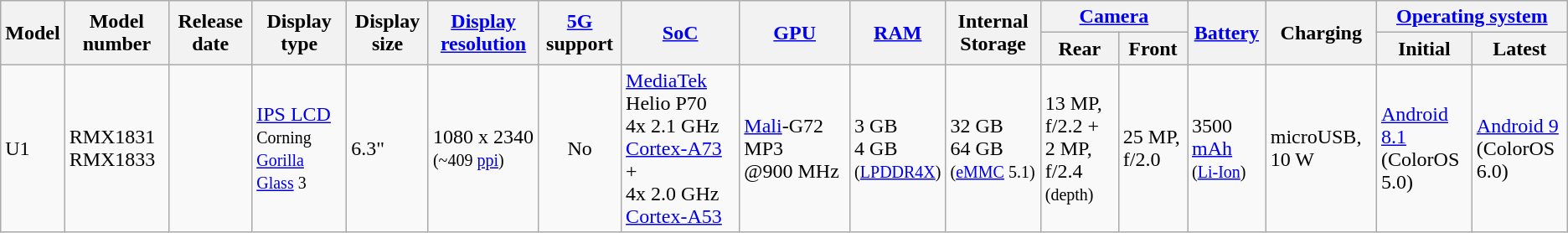<table class="wikitable sortable mw-collapsible">
<tr>
<th rowspan="2">Model</th>
<th rowspan="2">Model number</th>
<th rowspan="2">Release date</th>
<th rowspan="2">Display type</th>
<th rowspan="2">Display size</th>
<th rowspan="2"><a href='#'>Display resolution</a></th>
<th rowspan="2"><a href='#'>5G</a> support</th>
<th rowspan="2"><a href='#'>SoC</a></th>
<th rowspan="2"><a href='#'>GPU</a></th>
<th rowspan="2"><a href='#'>RAM</a></th>
<th rowspan="2">Internal Storage</th>
<th colspan="2"><a href='#'>Camera</a></th>
<th rowspan="2"><a href='#'>Battery</a></th>
<th rowspan="2">Charging</th>
<th colspan="2"><a href='#'>Operating system</a></th>
</tr>
<tr>
<th>Rear</th>
<th>Front</th>
<th>Initial</th>
<th>Latest</th>
</tr>
<tr>
<td>U1</td>
<td>RMX1831<br>RMX1833</td>
<td></td>
<td><a href='#'>IPS LCD</a><br><small>Corning <a href='#'>Gorilla Glass</a> 3</small></td>
<td>6.3"</td>
<td>1080 x 2340<br><small>(~409 <a href='#'>ppi</a>)</small></td>
<td style="text-align:center;">No</td>
<td><a href='#'>MediaTek</a> Helio P70<br>4x 2.1 GHz <a href='#'>Cortex-A73</a> +<br>4x 2.0 GHz <a href='#'>Cortex-A53</a></td>
<td><a href='#'>Mali</a>-G72 MP3<br>@900 MHz</td>
<td>3 GB<br>4 GB<br><small>(<a href='#'>LPDDR4X</a>)</small></td>
<td>32 GB<br>64 GB<br><small>(<a href='#'>eMMC</a> 5.1)</small></td>
<td>13 MP, f/2.2 +<br>2 MP, f/2.4 <small>(depth)</small></td>
<td>25 MP, f/2.0</td>
<td>3500 <a href='#'>mAh</a><br><small>(<a href='#'>Li-Ion</a>)</small></td>
<td>microUSB, 10 W</td>
<td><a href='#'>Android 8.1</a><br>(ColorOS 5.0)</td>
<td><a href='#'>Android 9</a><br>(ColorOS 6.0)</td>
</tr>
</table>
